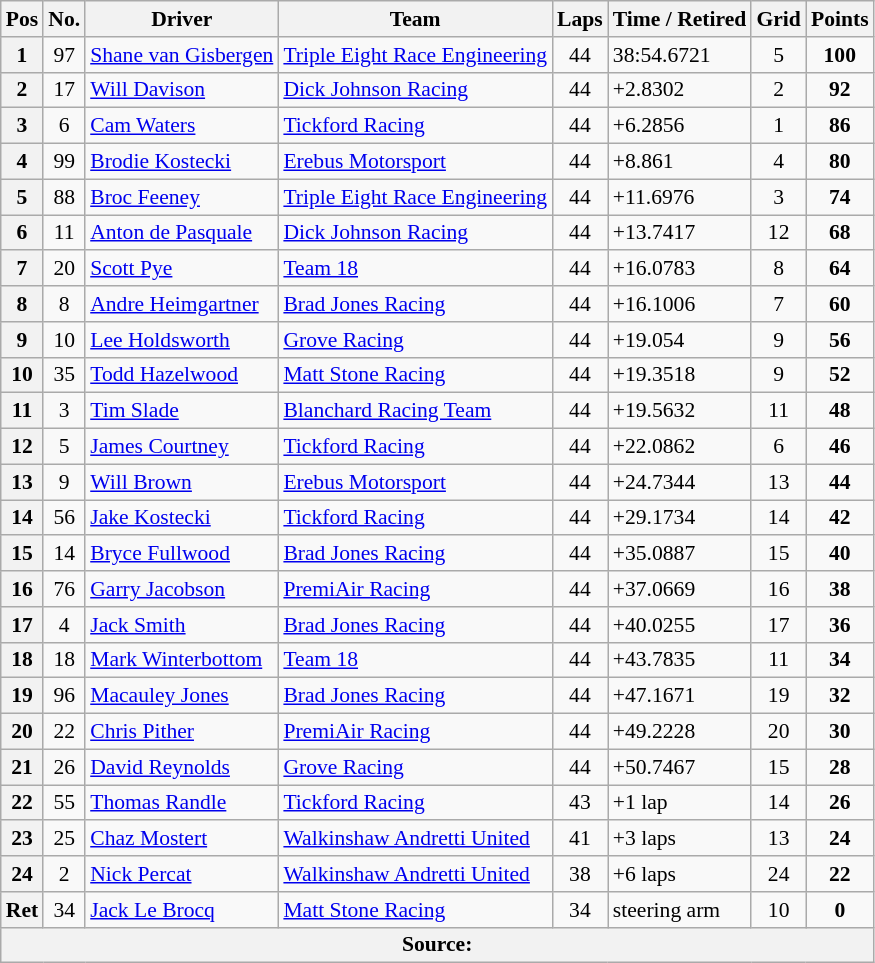<table class="wikitable" style="font-size:90%;">
<tr>
<th>Pos</th>
<th>No.</th>
<th>Driver</th>
<th>Team</th>
<th>Laps</th>
<th>Time / Retired</th>
<th>Grid</th>
<th>Points</th>
</tr>
<tr>
<th>1</th>
<td align="center">97</td>
<td> <a href='#'>Shane van Gisbergen</a></td>
<td><a href='#'>Triple Eight Race Engineering</a></td>
<td align="center">44</td>
<td>38:54.6721</td>
<td align="center">5</td>
<td align="center"><strong>100</strong></td>
</tr>
<tr>
<th>2</th>
<td align="center">17</td>
<td> <a href='#'>Will Davison</a></td>
<td><a href='#'>Dick Johnson Racing</a></td>
<td align="center">44</td>
<td>+2.8302</td>
<td align="center">2</td>
<td align="center"><strong>92</strong></td>
</tr>
<tr>
<th>3</th>
<td align="center">6</td>
<td> <a href='#'>Cam Waters</a></td>
<td><a href='#'>Tickford Racing</a></td>
<td align="center">44</td>
<td>+6.2856</td>
<td align="center">1</td>
<td align="center"><strong>86</strong></td>
</tr>
<tr>
<th>4</th>
<td align="center">99</td>
<td> <a href='#'>Brodie Kostecki</a></td>
<td><a href='#'>Erebus Motorsport</a></td>
<td align="center">44</td>
<td>+8.861</td>
<td align="center">4</td>
<td align="center"><strong>80</strong></td>
</tr>
<tr>
<th>5</th>
<td align="center">88</td>
<td> <a href='#'>Broc Feeney</a></td>
<td><a href='#'>Triple Eight Race Engineering</a></td>
<td align="center">44</td>
<td>+11.6976</td>
<td align="center">3</td>
<td align="center"><strong>74</strong></td>
</tr>
<tr>
<th>6</th>
<td align="center">11</td>
<td> <a href='#'>Anton de Pasquale</a></td>
<td><a href='#'>Dick Johnson Racing</a></td>
<td align="center">44</td>
<td>+13.7417</td>
<td align="center">12</td>
<td align="center"><strong>68</strong></td>
</tr>
<tr>
<th>7</th>
<td align="center">20</td>
<td> <a href='#'>Scott Pye</a></td>
<td><a href='#'>Team 18</a></td>
<td align="center">44</td>
<td>+16.0783</td>
<td align="center">8</td>
<td align="center"><strong>64</strong></td>
</tr>
<tr>
<th>8</th>
<td align="center">8</td>
<td> <a href='#'>Andre Heimgartner</a></td>
<td><a href='#'>Brad Jones Racing</a></td>
<td align="center">44</td>
<td>+16.1006</td>
<td align="center">7</td>
<td align="center"><strong>60</strong></td>
</tr>
<tr>
<th>9</th>
<td align="center">10</td>
<td> <a href='#'>Lee Holdsworth</a></td>
<td><a href='#'>Grove Racing</a></td>
<td align="center">44</td>
<td>+19.054</td>
<td align="center">9</td>
<td align="center"><strong>56</strong></td>
</tr>
<tr>
<th>10</th>
<td align="center">35</td>
<td> <a href='#'>Todd Hazelwood</a></td>
<td><a href='#'>Matt Stone Racing</a></td>
<td align="center">44</td>
<td>+19.3518</td>
<td align="center">9</td>
<td align="center"><strong>52</strong></td>
</tr>
<tr>
<th>11</th>
<td align="center">3</td>
<td> <a href='#'>Tim Slade</a></td>
<td><a href='#'>Blanchard Racing Team</a></td>
<td align="center">44</td>
<td>+19.5632</td>
<td align="center">11</td>
<td align="center"><strong>48</strong></td>
</tr>
<tr>
<th>12</th>
<td align="center">5</td>
<td> <a href='#'>James Courtney</a></td>
<td><a href='#'>Tickford Racing</a></td>
<td align="center">44</td>
<td>+22.0862</td>
<td align="center">6</td>
<td align="center"><strong>46</strong></td>
</tr>
<tr>
<th>13</th>
<td align="center">9</td>
<td> <a href='#'>Will Brown</a></td>
<td><a href='#'>Erebus Motorsport</a></td>
<td align="center">44</td>
<td>+24.7344</td>
<td align="center">13</td>
<td align="center"><strong>44</strong></td>
</tr>
<tr>
<th>14</th>
<td align="center">56</td>
<td> <a href='#'>Jake Kostecki</a></td>
<td><a href='#'>Tickford Racing</a></td>
<td align="center">44</td>
<td>+29.1734</td>
<td align="center">14</td>
<td align="center"><strong>42</strong></td>
</tr>
<tr>
<th>15</th>
<td align="center">14</td>
<td> <a href='#'>Bryce Fullwood</a></td>
<td><a href='#'>Brad Jones Racing</a></td>
<td align="center">44</td>
<td>+35.0887</td>
<td align="center">15</td>
<td align="center"><strong>40</strong></td>
</tr>
<tr>
<th>16</th>
<td align="center">76</td>
<td> <a href='#'>Garry Jacobson</a></td>
<td><a href='#'>PremiAir Racing</a></td>
<td align="center">44</td>
<td>+37.0669</td>
<td align="center">16</td>
<td align="center"><strong>38</strong></td>
</tr>
<tr>
<th>17</th>
<td align="center">4</td>
<td> <a href='#'> Jack Smith</a></td>
<td><a href='#'>Brad Jones Racing</a></td>
<td align="center">44</td>
<td>+40.0255</td>
<td align="center">17</td>
<td align="center"><strong>36</strong></td>
</tr>
<tr>
<th>18</th>
<td align="center">18</td>
<td> <a href='#'>Mark Winterbottom</a></td>
<td><a href='#'>Team 18</a></td>
<td align="center">44</td>
<td>+43.7835</td>
<td align="center">11</td>
<td align="center"><strong>34</strong></td>
</tr>
<tr>
<th>19</th>
<td align="center">96</td>
<td> <a href='#'>Macauley Jones</a></td>
<td><a href='#'>Brad Jones Racing</a></td>
<td align="center">44</td>
<td>+47.1671</td>
<td align="center">19</td>
<td align="center"><strong>32</strong></td>
</tr>
<tr>
<th>20</th>
<td align="center">22</td>
<td> <a href='#'>Chris Pither</a></td>
<td><a href='#'>PremiAir Racing</a></td>
<td align="center">44</td>
<td>+49.2228</td>
<td align="center">20</td>
<td align="center"><strong>30</strong></td>
</tr>
<tr>
<th>21</th>
<td align="center">26</td>
<td> <a href='#'>David Reynolds</a></td>
<td><a href='#'>Grove Racing</a></td>
<td align="center">44</td>
<td>+50.7467</td>
<td align="center">15</td>
<td align="center"><strong>28</strong></td>
</tr>
<tr>
<th>22</th>
<td align="center">55</td>
<td> <a href='#'>Thomas Randle</a></td>
<td><a href='#'>Tickford Racing</a></td>
<td align="center">43</td>
<td>+1 lap</td>
<td align="center">14</td>
<td align="center"><strong>26</strong></td>
</tr>
<tr>
<th>23</th>
<td align="center">25</td>
<td> <a href='#'>Chaz Mostert</a></td>
<td><a href='#'>Walkinshaw Andretti United</a></td>
<td align="center">41</td>
<td>+3 laps</td>
<td align="center">13</td>
<td align="center"><strong>24</strong></td>
</tr>
<tr>
<th>24</th>
<td align="center">2</td>
<td> <a href='#'>Nick Percat</a></td>
<td><a href='#'>Walkinshaw Andretti United</a></td>
<td align="center">38</td>
<td>+6 laps</td>
<td align="center">24</td>
<td align="center"><strong>22</strong></td>
</tr>
<tr>
<th>Ret</th>
<td align="center">34</td>
<td> <a href='#'>Jack Le Brocq</a></td>
<td><a href='#'>Matt Stone Racing</a></td>
<td align="center">34</td>
<td>steering arm</td>
<td align="center">10</td>
<td align="center"><strong>0</strong></td>
</tr>
<tr>
<th colspan=9>Source:</th>
</tr>
</table>
